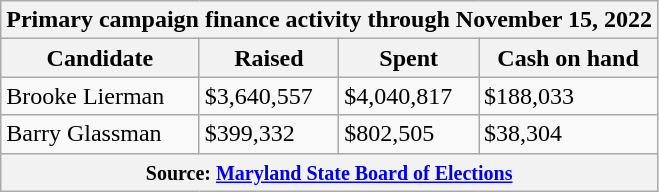<table class="wikitable sortable">
<tr>
<th colspan="4">Primary campaign finance activity through November 15, 2022</th>
</tr>
<tr>
<th>Candidate</th>
<th>Raised</th>
<th>Spent</th>
<th>Cash on hand</th>
</tr>
<tr>
<td data-sort-value="Lierman, Brooke" >Brooke Lierman</td>
<td>$3,640,557</td>
<td>$4,040,817</td>
<td>$188,033</td>
</tr>
<tr>
<td data-sort-value="Glassman, Barry" >Barry Glassman</td>
<td>$399,332</td>
<td>$802,505</td>
<td>$38,304</td>
</tr>
<tr>
<th colspan="4"><small>Source: <a href='#'>Maryland State Board of Elections</a></small></th>
</tr>
</table>
